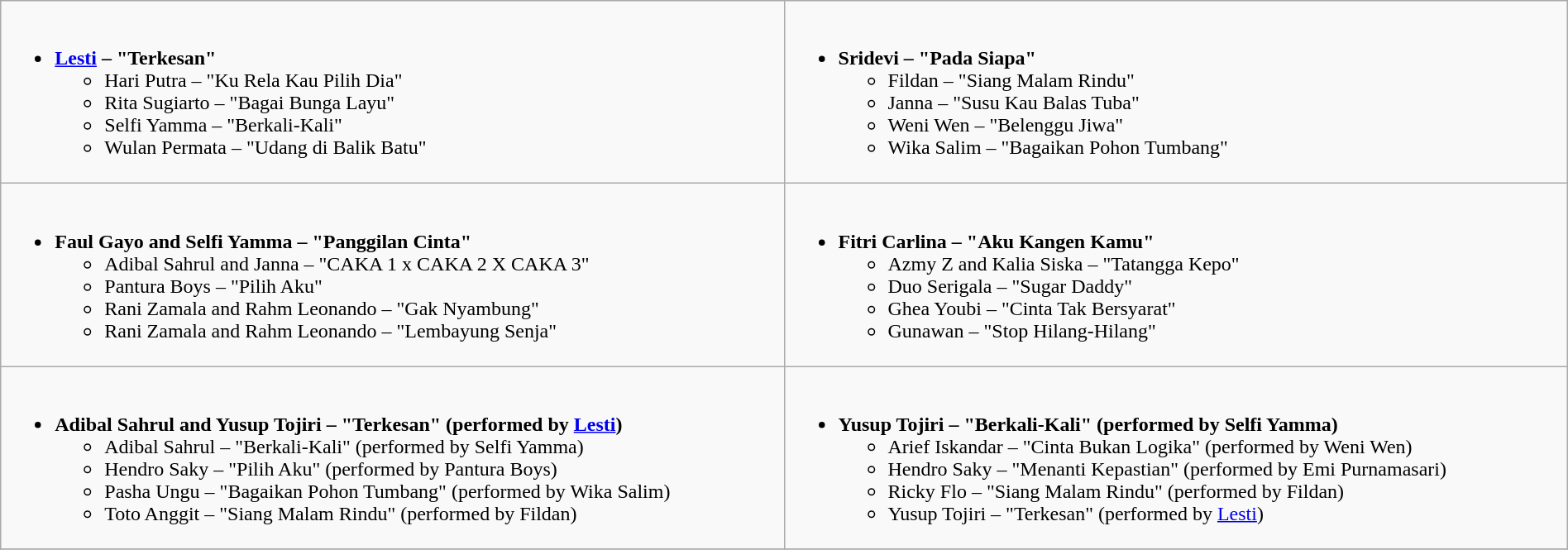<table class="wikitable" width="100%">
<tr>
<td style="vertical-align:top;" width="50%"><br><ul><li><strong><a href='#'>Lesti</a> – "Terkesan"</strong><ul><li>Hari Putra – "Ku Rela Kau Pilih Dia"</li><li>Rita Sugiarto – "Bagai Bunga Layu"</li><li>Selfi Yamma – "Berkali-Kali"</li><li>Wulan Permata – "Udang di Balik Batu"</li></ul></li></ul></td>
<td style="vertical-align:top;" width="50%"><br><ul><li><strong>Sridevi – "Pada Siapa"</strong><ul><li>Fildan – "Siang Malam Rindu"</li><li>Janna – "Susu Kau Balas Tuba"</li><li>Weni Wen – "Belenggu Jiwa"</li><li>Wika Salim – "Bagaikan Pohon Tumbang"</li></ul></li></ul></td>
</tr>
<tr>
<td style="vertical-align:top;" width="50%"><br><ul><li><strong>Faul Gayo and Selfi Yamma – "Panggilan Cinta"</strong><ul><li>Adibal Sahrul and Janna – "CAKA 1 x CAKA 2 X CAKA 3"</li><li>Pantura Boys – "Pilih Aku"</li><li>Rani Zamala and Rahm Leonando – "Gak Nyambung"</li><li>Rani Zamala and Rahm Leonando – "Lembayung Senja"</li></ul></li></ul></td>
<td style="vertical-align:top;" width="50%"><br><ul><li><strong>Fitri Carlina – "Aku Kangen Kamu"</strong><ul><li>Azmy Z and Kalia Siska – "Tatangga Kepo"</li><li>Duo Serigala – "Sugar Daddy"</li><li>Ghea Youbi – "Cinta Tak Bersyarat"</li><li>Gunawan – "Stop Hilang-Hilang"</li></ul></li></ul></td>
</tr>
<tr>
<td style="vertical-align:top;" width="50%"><br><ul><li><strong>Adibal Sahrul and Yusup Tojiri – "Terkesan" (performed by <a href='#'>Lesti</a>)</strong><ul><li>Adibal Sahrul – "Berkali-Kali" (performed by Selfi Yamma)</li><li>Hendro Saky – "Pilih Aku" (performed by Pantura Boys)</li><li>Pasha Ungu – "Bagaikan Pohon Tumbang" (performed by Wika Salim)</li><li>Toto Anggit – "Siang Malam Rindu" (performed by Fildan)</li></ul></li></ul></td>
<td style="vertical-align:top;" width="50%"><br><ul><li><strong>Yusup Tojiri – "Berkali-Kali" (performed by Selfi Yamma)</strong><ul><li>Arief Iskandar – "Cinta Bukan Logika" (performed by Weni Wen)</li><li>Hendro Saky – "Menanti Kepastian" (performed by Emi Purnamasari)</li><li>Ricky Flo – "Siang Malam Rindu" (performed by Fildan)</li><li>Yusup Tojiri – "Terkesan" (performed by <a href='#'>Lesti</a>)</li></ul></li></ul></td>
</tr>
<tr>
</tr>
</table>
